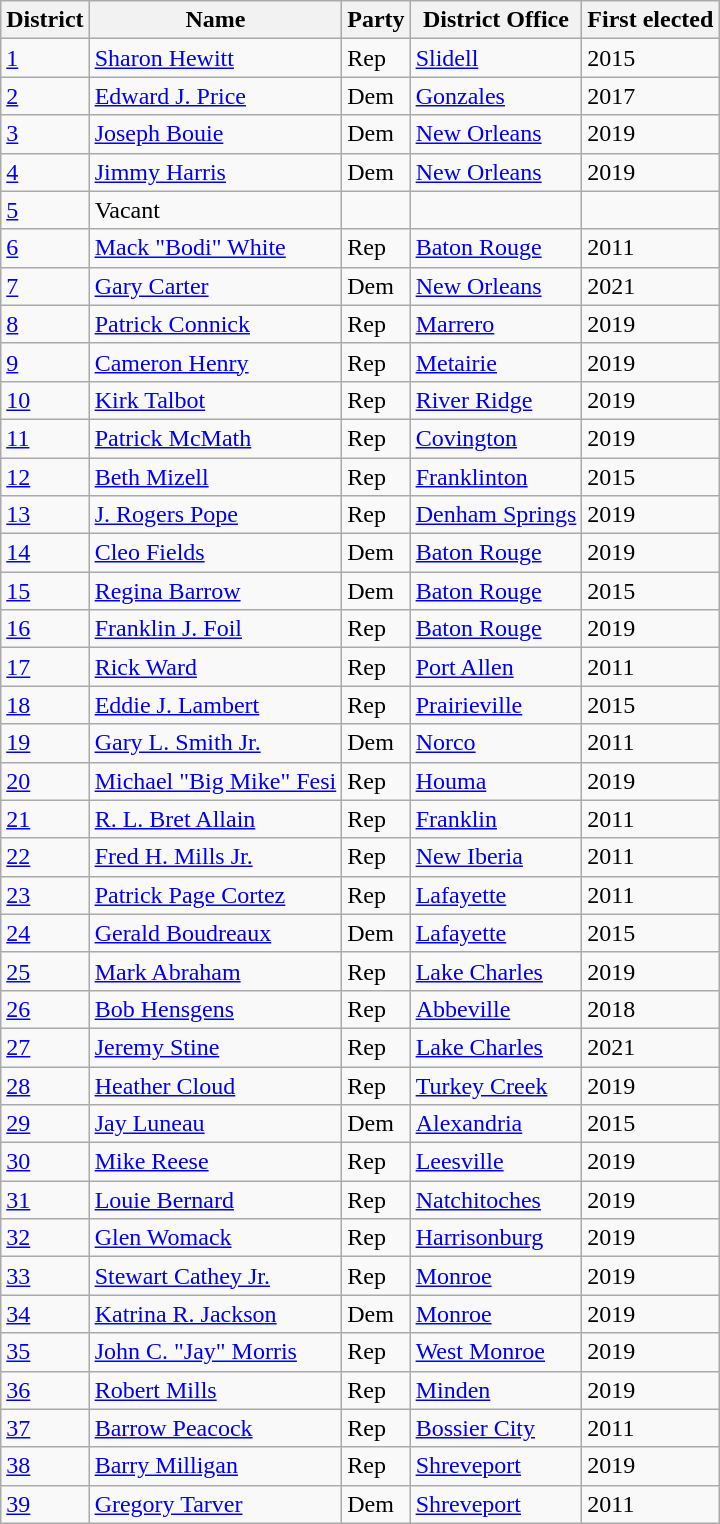<table class="wikitable sortable">
<tr>
<th>District</th>
<th>Name</th>
<th>Party</th>
<th>District Office</th>
<th>First elected</th>
</tr>
<tr>
<td><a href='#'>1</a></td>
<td><a href='#'>Sharon Hewitt</a></td>
<td>Rep</td>
<td><a href='#'>Slidell</a></td>
<td>2015</td>
</tr>
<tr>
<td><a href='#'>2</a></td>
<td><a href='#'>Edward J. Price</a></td>
<td>Dem</td>
<td><a href='#'>Gonzales</a></td>
<td>2017</td>
</tr>
<tr>
<td><a href='#'>3</a></td>
<td><a href='#'>Joseph Bouie</a></td>
<td>Dem</td>
<td><a href='#'>New Orleans</a></td>
<td>2019</td>
</tr>
<tr>
<td><a href='#'>4</a></td>
<td><a href='#'>Jimmy Harris</a></td>
<td>Dem</td>
<td><a href='#'>New Orleans</a></td>
<td>2019</td>
</tr>
<tr>
<td><a href='#'>5</a></td>
<td>Vacant</td>
<td></td>
<td></td>
<td></td>
</tr>
<tr>
<td><a href='#'>6</a></td>
<td><a href='#'>Mack "Bodi" White</a></td>
<td>Rep</td>
<td><a href='#'>Baton Rouge</a></td>
<td>2011</td>
</tr>
<tr>
<td><a href='#'>7</a></td>
<td><a href='#'>Gary Carter</a></td>
<td>Dem</td>
<td><a href='#'>New Orleans</a></td>
<td>2021</td>
</tr>
<tr>
<td><a href='#'>8</a></td>
<td><a href='#'>Patrick Connick</a></td>
<td>Rep</td>
<td><a href='#'>Marrero</a></td>
<td>2019</td>
</tr>
<tr>
<td><a href='#'>9</a></td>
<td><a href='#'>Cameron Henry</a></td>
<td>Rep</td>
<td><a href='#'>Metairie</a></td>
<td>2019</td>
</tr>
<tr>
<td><a href='#'>10</a></td>
<td><a href='#'>Kirk Talbot</a></td>
<td>Rep</td>
<td><a href='#'>River Ridge</a></td>
<td>2019</td>
</tr>
<tr>
<td><a href='#'>11</a></td>
<td><a href='#'>Patrick McMath</a></td>
<td>Rep</td>
<td><a href='#'>Covington</a></td>
<td>2019</td>
</tr>
<tr>
<td><a href='#'>12</a></td>
<td><a href='#'>Beth Mizell</a></td>
<td>Rep</td>
<td><a href='#'>Franklinton</a></td>
<td>2015</td>
</tr>
<tr>
<td><a href='#'>13</a></td>
<td><a href='#'>J. Rogers Pope</a></td>
<td>Rep</td>
<td><a href='#'>Denham Springs</a></td>
<td>2019</td>
</tr>
<tr>
<td><a href='#'>14</a></td>
<td><a href='#'>Cleo Fields</a></td>
<td>Dem</td>
<td><a href='#'>Baton Rouge</a></td>
<td>2019</td>
</tr>
<tr>
<td><a href='#'>15</a></td>
<td><a href='#'>Regina Barrow</a></td>
<td>Dem</td>
<td><a href='#'>Baton Rouge</a></td>
<td>2015</td>
</tr>
<tr>
<td><a href='#'>16</a></td>
<td><a href='#'>Franklin J. Foil</a></td>
<td>Rep</td>
<td><a href='#'>Baton Rouge</a></td>
<td>2019</td>
</tr>
<tr>
<td><a href='#'>17</a></td>
<td><a href='#'>Rick Ward</a></td>
<td>Rep</td>
<td><a href='#'>Port Allen</a></td>
<td>2011</td>
</tr>
<tr>
<td><a href='#'>18</a></td>
<td><a href='#'>Eddie J. Lambert</a></td>
<td>Rep</td>
<td><a href='#'>Prairieville</a></td>
<td>2015</td>
</tr>
<tr>
<td><a href='#'>19</a></td>
<td><a href='#'>Gary L. Smith Jr.</a></td>
<td>Dem</td>
<td><a href='#'>Norco</a></td>
<td>2011</td>
</tr>
<tr>
<td><a href='#'>20</a></td>
<td><a href='#'>Michael "Big Mike" Fesi</a></td>
<td>Rep</td>
<td><a href='#'>Houma</a></td>
<td>2019</td>
</tr>
<tr>
<td><a href='#'>21</a></td>
<td><a href='#'>R. L. Bret Allain</a></td>
<td>Rep</td>
<td><a href='#'>Franklin</a></td>
<td>2011</td>
</tr>
<tr>
<td><a href='#'>22</a></td>
<td><a href='#'>Fred H. Mills Jr.</a></td>
<td>Rep</td>
<td><a href='#'>New Iberia</a></td>
<td>2011</td>
</tr>
<tr>
<td><a href='#'>23</a></td>
<td><a href='#'>Patrick Page Cortez</a></td>
<td>Rep</td>
<td><a href='#'>Lafayette</a></td>
<td>2011</td>
</tr>
<tr>
<td><a href='#'>24</a></td>
<td><a href='#'>Gerald Boudreaux</a></td>
<td>Dem</td>
<td><a href='#'>Lafayette</a></td>
<td>2015</td>
</tr>
<tr>
<td><a href='#'>25</a></td>
<td><a href='#'>Mark Abraham</a></td>
<td>Rep</td>
<td><a href='#'>Lake Charles</a></td>
<td>2019</td>
</tr>
<tr>
<td><a href='#'>26</a></td>
<td><a href='#'>Bob Hensgens</a></td>
<td>Rep</td>
<td><a href='#'>Abbeville</a></td>
<td>2018</td>
</tr>
<tr>
<td><a href='#'>27</a></td>
<td><a href='#'>Jeremy Stine</a></td>
<td>Rep</td>
<td><a href='#'>Lake Charles</a></td>
<td>2021</td>
</tr>
<tr>
<td><a href='#'>28</a></td>
<td><a href='#'>Heather Cloud</a></td>
<td>Rep</td>
<td><a href='#'>Turkey Creek</a></td>
<td>2019</td>
</tr>
<tr>
<td><a href='#'>29</a></td>
<td><a href='#'>Jay Luneau</a></td>
<td>Dem</td>
<td><a href='#'>Alexandria</a></td>
<td>2015</td>
</tr>
<tr>
<td><a href='#'>30</a></td>
<td><a href='#'>Mike Reese</a></td>
<td>Rep</td>
<td><a href='#'>Leesville</a></td>
<td>2019</td>
</tr>
<tr>
<td><a href='#'>31</a></td>
<td><a href='#'>Louie Bernard</a></td>
<td>Rep</td>
<td><a href='#'>Natchitoches</a></td>
<td>2019</td>
</tr>
<tr>
<td><a href='#'>32</a></td>
<td><a href='#'>Glen Womack</a></td>
<td>Rep</td>
<td><a href='#'>Harrisonburg</a></td>
<td>2019</td>
</tr>
<tr>
<td><a href='#'>33</a></td>
<td><a href='#'>Stewart Cathey Jr.</a></td>
<td>Rep</td>
<td><a href='#'>Monroe</a></td>
<td>2019</td>
</tr>
<tr>
<td><a href='#'>34</a></td>
<td><a href='#'>Katrina R. Jackson</a></td>
<td>Dem</td>
<td><a href='#'>Monroe</a></td>
<td>2019</td>
</tr>
<tr>
<td><a href='#'>35</a></td>
<td><a href='#'>John C. "Jay" Morris</a></td>
<td>Rep</td>
<td><a href='#'>West Monroe</a></td>
<td>2019</td>
</tr>
<tr>
<td><a href='#'>36</a></td>
<td><a href='#'>Robert Mills</a></td>
<td>Rep</td>
<td><a href='#'>Minden</a></td>
<td>2019</td>
</tr>
<tr>
<td><a href='#'>37</a></td>
<td><a href='#'>Barrow Peacock</a></td>
<td>Rep</td>
<td><a href='#'>Bossier City</a></td>
<td>2011</td>
</tr>
<tr>
<td><a href='#'>38</a></td>
<td><a href='#'>Barry Milligan</a></td>
<td>Rep</td>
<td><a href='#'>Shreveport</a></td>
<td>2019</td>
</tr>
<tr>
<td><a href='#'>39</a></td>
<td><a href='#'>Gregory Tarver</a></td>
<td>Dem</td>
<td><a href='#'>Shreveport</a></td>
<td>2011</td>
</tr>
</table>
